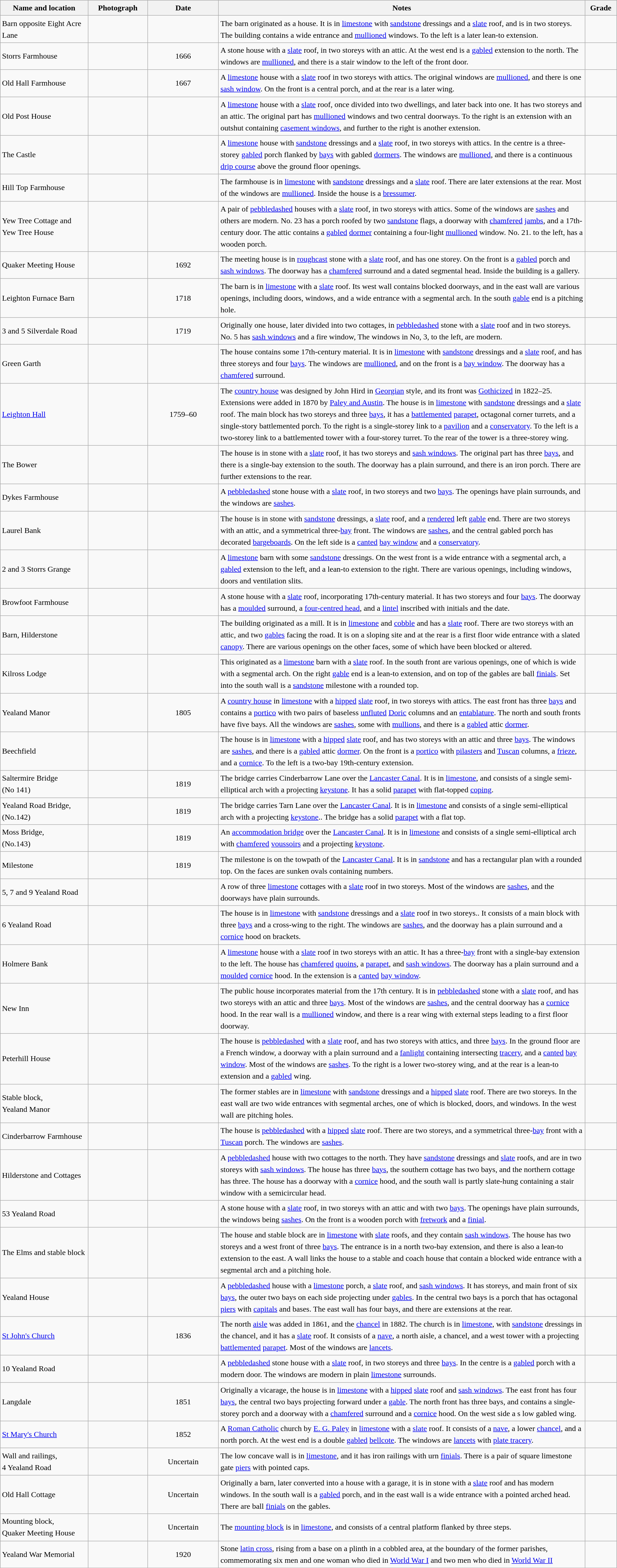<table class="wikitable sortable plainrowheaders" style="width:100%; border:0; text-align:left; line-height:150%;">
<tr>
<th scope="col"  style="width:150px">Name and location</th>
<th scope="col"  style="width:100px" class="unsortable">Photograph</th>
<th scope="col"  style="width:120px">Date</th>
<th scope="col"  style="width:650px" class="unsortable">Notes</th>
<th scope="col"  style="width:50px">Grade</th>
</tr>
<tr>
<td>Barn opposite Eight Acre Lane<br><small></small></td>
<td></td>
<td align="center"></td>
<td>The barn originated as a house.  It is in <a href='#'>limestone</a> with <a href='#'>sandstone</a> dressings and a <a href='#'>slate</a> roof, and is in two storeys.  The building contains a wide entrance and <a href='#'>mullioned</a> windows.  To the left is a later lean-to extension.</td>
<td align="center" ></td>
</tr>
<tr>
<td>Storrs Farmhouse<br><small></small></td>
<td></td>
<td align="center">1666</td>
<td>A stone house with a <a href='#'>slate</a> roof, in two storeys with an attic.  At the west end is a <a href='#'>gabled</a> extension to the north.  The windows are <a href='#'>mullioned</a>, and there is a stair window to the left of the front door.</td>
<td align="center" ></td>
</tr>
<tr>
<td>Old Hall Farmhouse<br><small></small></td>
<td></td>
<td align="center">1667</td>
<td>A <a href='#'>limestone</a> house with a <a href='#'>slate</a> roof in two storeys with attics.  The original windows are <a href='#'>mullioned</a>, and there is one <a href='#'>sash window</a>.  On the front is a central porch, and at the rear is a later wing.</td>
<td align="center" ></td>
</tr>
<tr>
<td>Old Post House<br><small></small></td>
<td></td>
<td align="center"></td>
<td>A <a href='#'>limestone</a> house with a <a href='#'>slate</a> roof, once divided into two dwellings, and later back into one.  It has two storeys and an attic.  The original part has <a href='#'>mullioned</a> windows and two central doorways.  To the right is an extension with an outshut containing <a href='#'>casement windows</a>, and further to the right is another extension.</td>
<td align="center" ></td>
</tr>
<tr>
<td>The Castle<br><small></small></td>
<td></td>
<td align="center"></td>
<td>A <a href='#'>limestone</a> house with <a href='#'>sandstone</a> dressings and a <a href='#'>slate</a> roof, in two storeys with attics.  In the centre is a three-storey <a href='#'>gabled</a> porch flanked by <a href='#'>bays</a> with gabled <a href='#'>dormers</a>.  The windows are <a href='#'>mullioned</a>, and there is a continuous <a href='#'>drip course</a> above the ground floor openings.</td>
<td align="center" ></td>
</tr>
<tr>
<td>Hill Top Farmhouse<br><small></small></td>
<td></td>
<td align="center"></td>
<td>The farmhouse is in <a href='#'>limestone</a> with <a href='#'>sandstone</a> dressings and a <a href='#'>slate</a> roof.  There are later extensions at the rear.  Most of the windows are <a href='#'>mullioned</a>.  Inside the house is a <a href='#'>bressumer</a>.</td>
<td align="center" ></td>
</tr>
<tr>
<td>Yew Tree Cottage and Yew Tree House<br><small></small></td>
<td></td>
<td align="center"></td>
<td>A pair of <a href='#'>pebbledashed</a> houses with a <a href='#'>slate</a> roof, in two storeys with attics.  Some of the windows are <a href='#'>sashes</a> and others are modern.  No. 23 has a porch roofed by two <a href='#'>sandstone</a> flags, a doorway with <a href='#'>chamfered</a> <a href='#'>jambs</a>, and a 17th-century door.  The attic contains a <a href='#'>gabled</a> <a href='#'>dormer</a> containing a four-light <a href='#'>mullioned</a> window.  No. 21. to the left, has a wooden porch.</td>
<td align="center" ></td>
</tr>
<tr>
<td>Quaker Meeting House<br><small></small></td>
<td></td>
<td align="center">1692</td>
<td>The meeting house is in <a href='#'>roughcast</a> stone with a <a href='#'>slate</a> roof, and has one storey.  On the front is a <a href='#'>gabled</a> porch and <a href='#'>sash windows</a>.  The doorway has a <a href='#'>chamfered</a> surround and a dated segmental head.  Inside the building is a gallery.</td>
<td align="center" ></td>
</tr>
<tr>
<td>Leighton Furnace Barn<br><small></small></td>
<td></td>
<td align="center">1718</td>
<td>The barn is in <a href='#'>limestone</a> with a <a href='#'>slate</a> roof.  Its west wall contains blocked doorways, and in the east wall are various openings, including doors, windows, and a wide entrance with a segmental arch.  In the south <a href='#'>gable</a> end is a pitching hole.</td>
<td align="center" ></td>
</tr>
<tr>
<td>3 and 5 Silverdale Road<br><small></small></td>
<td></td>
<td align="center">1719</td>
<td>Originally one house, later divided into two cottages, in <a href='#'>pebbledashed</a> stone with a <a href='#'>slate</a> roof and in two storeys.  No. 5 has <a href='#'>sash windows</a> and a fire window,  The windows in No, 3, to the left, are modern.</td>
<td align="center" ></td>
</tr>
<tr>
<td>Green Garth<br><small></small></td>
<td></td>
<td align="center"></td>
<td>The house contains some 17th-century material.  It is in <a href='#'>limestone</a> with <a href='#'>sandstone</a> dressings and a <a href='#'>slate</a> roof, and has three storeys and four <a href='#'>bays</a>.  The windows are <a href='#'>mullioned</a>, and on the front is a <a href='#'>bay window</a>.  The doorway has a <a href='#'>chamfered</a> surround.</td>
<td align="center" ></td>
</tr>
<tr>
<td><a href='#'>Leighton Hall</a><br><small></small></td>
<td></td>
<td align="center">1759–60</td>
<td>The <a href='#'>country house</a> was designed by John Hird in <a href='#'>Georgian</a> style, and its front was <a href='#'>Gothicized</a> in 1822–25.  Extensions were added in 1870 by <a href='#'>Paley and Austin</a>.  The house is in <a href='#'>limestone</a> with <a href='#'>sandstone</a> dressings and a <a href='#'>slate</a> roof.  The main block has two storeys and three <a href='#'>bays</a>, it has a <a href='#'>battlemented</a> <a href='#'>parapet</a>, octagonal corner turrets, and a single-story battlemented porch.  To the right is a single-storey link to a <a href='#'>pavilion</a> and a <a href='#'>conservatory</a>.  To the left is a two-storey link to a battlemented tower with a four-storey turret.  To the rear of the tower is a three-storey wing.</td>
<td align="center" ></td>
</tr>
<tr>
<td>The Bower<br><small></small></td>
<td></td>
<td align="center"></td>
<td>The house is in stone with a <a href='#'>slate</a> roof, it has two storeys and <a href='#'>sash windows</a>.  The original part has three <a href='#'>bays</a>, and there is a single-bay extension to the south.  The doorway has a plain surround, and there is an iron porch.  There are further extensions to the rear.</td>
<td align="center" ></td>
</tr>
<tr>
<td>Dykes Farmhouse<br><small></small></td>
<td></td>
<td align="center"></td>
<td>A <a href='#'>pebbledashed</a> stone house with a <a href='#'>slate</a> roof, in two storeys and two <a href='#'>bays</a>.  The openings have plain surrounds, and the windows are <a href='#'>sashes</a>.</td>
<td align="center" ></td>
</tr>
<tr>
<td>Laurel Bank<br><small></small></td>
<td></td>
<td align="center"></td>
<td>The house is in stone with <a href='#'>sandstone</a> dressings, a <a href='#'>slate</a> roof, and a <a href='#'>rendered</a> left <a href='#'>gable</a> end.  There are two storeys with an attic, and a symmetrical three-<a href='#'>bay</a> front.  The windows are <a href='#'>sashes</a>, and the central gabled porch has decorated <a href='#'>bargeboards</a>.  On the left side is a <a href='#'>canted</a> <a href='#'>bay window</a> and a <a href='#'>conservatory</a>.</td>
<td align="center" ></td>
</tr>
<tr>
<td>2 and 3 Storrs Grange<br><small></small></td>
<td></td>
<td align="center"></td>
<td>A <a href='#'>limestone</a> barn with some <a href='#'>sandstone</a> dressings.  On the west front is a wide entrance with a segmental arch, a <a href='#'>gabled</a> extension to the left, and a lean-to extension to the right.  There are various openings, including windows, doors and ventilation slits.</td>
<td align="center" ></td>
</tr>
<tr>
<td>Browfoot Farmhouse<br><small></small></td>
<td></td>
<td align="center"></td>
<td>A stone house with a <a href='#'>slate</a> roof, incorporating 17th-century material.  It has two storeys and four <a href='#'>bays</a>.  The doorway has a <a href='#'>moulded</a> surround, a <a href='#'>four-centred head</a>, and a <a href='#'>lintel</a> inscribed with initials and the date.</td>
<td align="center" ></td>
</tr>
<tr>
<td>Barn, Hilderstone<br><small></small></td>
<td></td>
<td align="center"></td>
<td>The building originated as a mill.  It is in <a href='#'>limestone</a> and <a href='#'>cobble</a> and has a <a href='#'>slate</a> roof.  There are two storeys with an attic, and two <a href='#'>gables</a> facing the road.  It is on a sloping site and at the rear is a first floor wide entrance with a slated <a href='#'>canopy</a>.  There are various openings on the other faces, some of which have been blocked or altered.</td>
<td align="center" ></td>
</tr>
<tr>
<td>Kilross Lodge<br><small></small></td>
<td></td>
<td align="center"></td>
<td>This originated as a <a href='#'>limestone</a> barn with a <a href='#'>slate</a> roof.  In the south front are various openings, one of which is wide with a segmental arch.  On the right <a href='#'>gable</a> end is a lean-to extension, and on top of the gables are ball <a href='#'>finials</a>.  Set into the south wall is a <a href='#'>sandstone</a> milestone with a rounded top.</td>
<td align="center" ></td>
</tr>
<tr>
<td>Yealand Manor<br><small></small></td>
<td></td>
<td align="center">1805</td>
<td>A <a href='#'>country house</a> in <a href='#'>limestone</a> with a <a href='#'>hipped</a> <a href='#'>slate</a> roof, in two storeys with attics.  The east front has three <a href='#'>bays</a> and contains a <a href='#'>portico</a> with two pairs of baseless <a href='#'>unfluted</a> <a href='#'>Doric</a> columns and an <a href='#'>entablature</a>.  The north and south fronts have five bays.  All the windows are <a href='#'>sashes</a>, some with <a href='#'>mullions</a>, and there is a <a href='#'>gabled</a> attic <a href='#'>dormer</a>.</td>
<td align="center" ></td>
</tr>
<tr>
<td>Beechfield<br><small></small></td>
<td></td>
<td align="center"></td>
<td>The house is in <a href='#'>limestone</a> with a <a href='#'>hipped</a> <a href='#'>slate</a> roof, and has two storeys with an attic and three <a href='#'>bays</a>.  The windows are <a href='#'>sashes</a>, and there is a <a href='#'>gabled</a> attic <a href='#'>dormer</a>.  On the front is a <a href='#'>portico</a> with <a href='#'>pilasters</a> and <a href='#'>Tuscan</a> columns, a <a href='#'>frieze</a>, and a <a href='#'>cornice</a>.  To the left is a two-bay 19th-century extension.</td>
<td align="center" ></td>
</tr>
<tr>
<td>Saltermire Bridge<br>(No 141)<br><small></small></td>
<td></td>
<td align="center">1819</td>
<td>The bridge carries Cinderbarrow Lane over the <a href='#'>Lancaster Canal</a>.  It is in <a href='#'>limestone</a>, and consists of a single semi-elliptical arch with a projecting <a href='#'>keystone</a>.  It has a solid <a href='#'>parapet</a> with flat-topped <a href='#'>coping</a>.</td>
<td align="center" ></td>
</tr>
<tr>
<td>Yealand Road Bridge,<br>(No.142)<br><small></small></td>
<td></td>
<td align="center">1819</td>
<td>The bridge carries Tarn Lane over the <a href='#'>Lancaster Canal</a>.  It is in <a href='#'>limestone</a> and consists of a single semi-elliptical arch with a projecting <a href='#'>keystone</a>.. The bridge has a solid <a href='#'>parapet</a> with a flat top.</td>
<td align="center" ></td>
</tr>
<tr>
<td>Moss Bridge,<br>(No.143)<br><small></small></td>
<td></td>
<td align="center">1819</td>
<td>An <a href='#'>accommodation bridge</a> over the <a href='#'>Lancaster Canal</a>.  It is in <a href='#'>limestone</a> and consists of a single semi-elliptical arch with <a href='#'>chamfered</a> <a href='#'>voussoirs</a> and a projecting <a href='#'>keystone</a>.</td>
<td align="center" ></td>
</tr>
<tr>
<td>Milestone<br><small></small></td>
<td></td>
<td align="center">1819</td>
<td>The milestone is on the towpath of the <a href='#'>Lancaster Canal</a>.  It is in <a href='#'>sandstone</a> and has a rectangular plan with a rounded top.  On the faces are sunken ovals containing numbers.</td>
<td align="center" ></td>
</tr>
<tr>
<td>5, 7 and 9 Yealand Road<br><small></small></td>
<td></td>
<td align="center"></td>
<td>A row of three <a href='#'>limestone</a> cottages with a <a href='#'>slate</a> roof in two storeys.  Most of the windows are <a href='#'>sashes</a>, and the doorways have plain surrounds.</td>
<td align="center" ></td>
</tr>
<tr>
<td>6 Yealand Road<br><small></small></td>
<td></td>
<td align="center"></td>
<td>The house is in <a href='#'>limestone</a> with <a href='#'>sandstone</a> dressings and a <a href='#'>slate</a> roof in two storeys..  It consists of a main block with three <a href='#'>bays</a> and a cross-wing to the right. The windows are <a href='#'>sashes</a>, and the doorway has a plain surround and a <a href='#'>cornice</a> hood on brackets.</td>
<td align="center" ></td>
</tr>
<tr>
<td>Holmere Bank<br><small></small></td>
<td></td>
<td align="center"></td>
<td>A <a href='#'>limestone</a> house with a <a href='#'>slate</a> roof in two storeys with an attic.  It has a three-<a href='#'>bay</a> front with a single-bay extension to the left.  The house has <a href='#'>chamfered</a> <a href='#'>quoins</a>, a <a href='#'>parapet</a>, and <a href='#'>sash windows</a>.  The doorway has a plain surround and a <a href='#'>moulded</a> <a href='#'>cornice</a> hood.  In the extension is a <a href='#'>canted</a> <a href='#'>bay window</a>.</td>
<td align="center" ></td>
</tr>
<tr>
<td>New Inn<br><small></small></td>
<td></td>
<td align="center"></td>
<td>The public house incorporates material from the 17th century.  It is in <a href='#'>pebbledashed</a> stone with a <a href='#'>slate</a> roof, and has two storeys with an attic and three <a href='#'>bays</a>.  Most of the windows are <a href='#'>sashes</a>, and the central doorway has a <a href='#'>cornice</a> hood.  In the rear wall is a <a href='#'>mullioned</a> window, and there is a rear wing with external steps leading to a first floor doorway.</td>
<td align="center" ></td>
</tr>
<tr>
<td>Peterhill House<br><small></small></td>
<td></td>
<td align="center"></td>
<td>The house is <a href='#'>pebbledashed</a> with a <a href='#'>slate</a> roof, and has two storeys with attics, and three <a href='#'>bays</a>.  In the ground floor are a French window, a doorway with a plain surround and a <a href='#'>fanlight</a> containing intersecting <a href='#'>tracery</a>, and a <a href='#'>canted</a> <a href='#'>bay window</a>.  Most of the windows are <a href='#'>sashes</a>.  To the right is a lower two-storey wing, and at the rear is a lean-to extension and a <a href='#'>gabled</a> wing.</td>
<td align="center" ></td>
</tr>
<tr>
<td>Stable block,<br>Yealand Manor<br><small></small></td>
<td></td>
<td align="center"></td>
<td>The former stables are in <a href='#'>limestone</a> with <a href='#'>sandstone</a> dressings and a <a href='#'>hipped</a> <a href='#'>slate</a> roof.  There are two storeys.  In the east wall are two wide entrances with segmental arches, one of which is blocked, doors, and windows.  In the west wall are pitching holes.</td>
<td align="center" ></td>
</tr>
<tr>
<td>Cinderbarrow Farmhouse<br><small></small></td>
<td></td>
<td align="center"></td>
<td>The house is <a href='#'>pebbledashed</a> with a <a href='#'>hipped</a> <a href='#'>slate</a> roof.  There are two storeys, and a symmetrical three-<a href='#'>bay</a> front with a <a href='#'>Tuscan</a> porch.  The windows are <a href='#'>sashes</a>.</td>
<td align="center" ></td>
</tr>
<tr>
<td>Hilderstone and Cottages<br><small></small></td>
<td></td>
<td align="center"></td>
<td>A <a href='#'>pebbledashed</a> house with two cottages to the north.  They have <a href='#'>sandstone</a> dressings and <a href='#'>slate</a> roofs, and are in two storeys with <a href='#'>sash windows</a>.  The house has three <a href='#'>bays</a>, the southern cottage has two bays, and the northern cottage has three.  The house has a doorway with a <a href='#'>cornice</a> hood, and the south wall is partly slate-hung containing a stair window with a semicircular head.</td>
<td align="center" ></td>
</tr>
<tr>
<td>53 Yealand Road<br><small></small></td>
<td></td>
<td align="center"></td>
<td>A stone house with a <a href='#'>slate</a> roof, in two storeys with an attic and with two <a href='#'>bays</a>.  The openings have plain surrounds, the windows being <a href='#'>sashes</a>.  On the front is a wooden porch with <a href='#'>fretwork</a> and a <a href='#'>finial</a>.</td>
<td align="center" ></td>
</tr>
<tr>
<td>The Elms and stable block<br><small></small></td>
<td></td>
<td align="center"></td>
<td>The house and stable block are in <a href='#'>limestone</a> with <a href='#'>slate</a> roofs, and they contain <a href='#'>sash windows</a>.  The house has two storeys and a west front of three <a href='#'>bays</a>.  The entrance is in a north two-bay extension, and there is also a lean-to extension to the east.  A wall links the house to a stable and coach house that contain a blocked wide entrance with a segmental arch and a pitching hole.</td>
<td align="center" ></td>
</tr>
<tr>
<td>Yealand House<br><small></small></td>
<td></td>
<td align="center"></td>
<td>A <a href='#'>pebbledashed</a> house with a <a href='#'>limestone</a> porch, a <a href='#'>slate</a> roof, and <a href='#'>sash windows</a>.  It has  storeys, and main front of six <a href='#'>bays</a>, the outer two bays on each side projecting under <a href='#'>gables</a>.  In the central two bays is a porch that has octagonal <a href='#'>piers</a> with <a href='#'>capitals</a> and bases.  The east wall has four bays, and there are extensions at the rear.</td>
<td align="center" ></td>
</tr>
<tr>
<td><a href='#'>St John's Church</a><br><small></small></td>
<td></td>
<td align="center">1836</td>
<td>The north <a href='#'>aisle</a> was added in 1861, and the <a href='#'>chancel</a> in 1882.  The church is in <a href='#'>limestone</a>, with <a href='#'>sandstone</a> dressings in the chancel, and it has a <a href='#'>slate</a> roof.  It consists of a <a href='#'>nave</a>, a north aisle, a chancel, and a west tower with a projecting <a href='#'>battlemented</a> <a href='#'>parapet</a>.  Most of the windows are <a href='#'>lancets</a>.</td>
<td align="center" ></td>
</tr>
<tr>
<td>10 Yealand Road<br><small></small></td>
<td></td>
<td align="center"></td>
<td>A <a href='#'>pebbledashed</a> stone house with a <a href='#'>slate</a> roof, in two storeys and three <a href='#'>bays</a>.  In the centre is a <a href='#'>gabled</a> porch with a modern door.  The windows are modern in plain <a href='#'>limestone</a> surrounds.</td>
<td align="center" ></td>
</tr>
<tr>
<td>Langdale<br><small></small></td>
<td></td>
<td align="center">1851</td>
<td>Originally a vicarage, the house is in <a href='#'>limestone</a> with a <a href='#'>hipped</a> <a href='#'>slate</a> roof and <a href='#'>sash windows</a>.  The east front has four <a href='#'>bays</a>, the central two bays projecting forward under a <a href='#'>gable</a>.  The north front has three bays, and contains a single-storey porch and a doorway with a <a href='#'>chamfered</a> surround and a <a href='#'>cornice</a> hood.  On the west side a s low gabled wing.</td>
<td align="center" ></td>
</tr>
<tr>
<td><a href='#'>St Mary's Church</a><br><small></small></td>
<td></td>
<td align="center">1852</td>
<td>A <a href='#'>Roman Catholic</a> church by <a href='#'>E. G. Paley</a> in <a href='#'>limestone</a> with a <a href='#'>slate</a> roof.  It consists of a <a href='#'>nave</a>, a lower <a href='#'>chancel</a>, and a north porch.  At the west end is a double <a href='#'>gabled</a> <a href='#'>bellcote</a>.  The windows are <a href='#'>lancets</a> with <a href='#'>plate tracery</a>.</td>
<td align="center" ></td>
</tr>
<tr>
<td>Wall and railings,<br>4 Yealand Road<br><small></small></td>
<td></td>
<td align="center">Uncertain</td>
<td>The low concave wall is in <a href='#'>limestone</a>, and it has iron railings with urn <a href='#'>finials</a>.  There is a pair of square limestone gate <a href='#'>piers</a> with pointed caps.</td>
<td align="center" ></td>
</tr>
<tr>
<td>Old Hall Cottage<br><small></small></td>
<td></td>
<td align="center">Uncertain</td>
<td>Originally a barn, later converted into a house with a garage, it is in stone with a <a href='#'>slate</a> roof and has modern windows.  In the south wall is a <a href='#'>gabled</a> porch, and in the east wall is a wide entrance with a pointed arched head.  There are ball <a href='#'>finials</a> on the gables.</td>
<td align="center" ></td>
</tr>
<tr>
<td>Mounting block,<br>Quaker Meeting House<br><small></small></td>
<td></td>
<td align="center">Uncertain</td>
<td>The <a href='#'>mounting block</a> is in <a href='#'>limestone</a>, and consists of a central platform flanked by three steps.</td>
<td align="center" ></td>
</tr>
<tr>
<td>Yealand War Memorial<br><small></small></td>
<td></td>
<td align="center">1920</td>
<td>Stone <a href='#'>latin cross</a>, rising from a base on a plinth in a cobbled area, at the boundary of the former parishes, commemorating six men and one woman who died in <a href='#'>World War I</a> and two men who died in <a href='#'>World War II</a></td>
<td align="center" ></td>
</tr>
<tr>
</tr>
</table>
